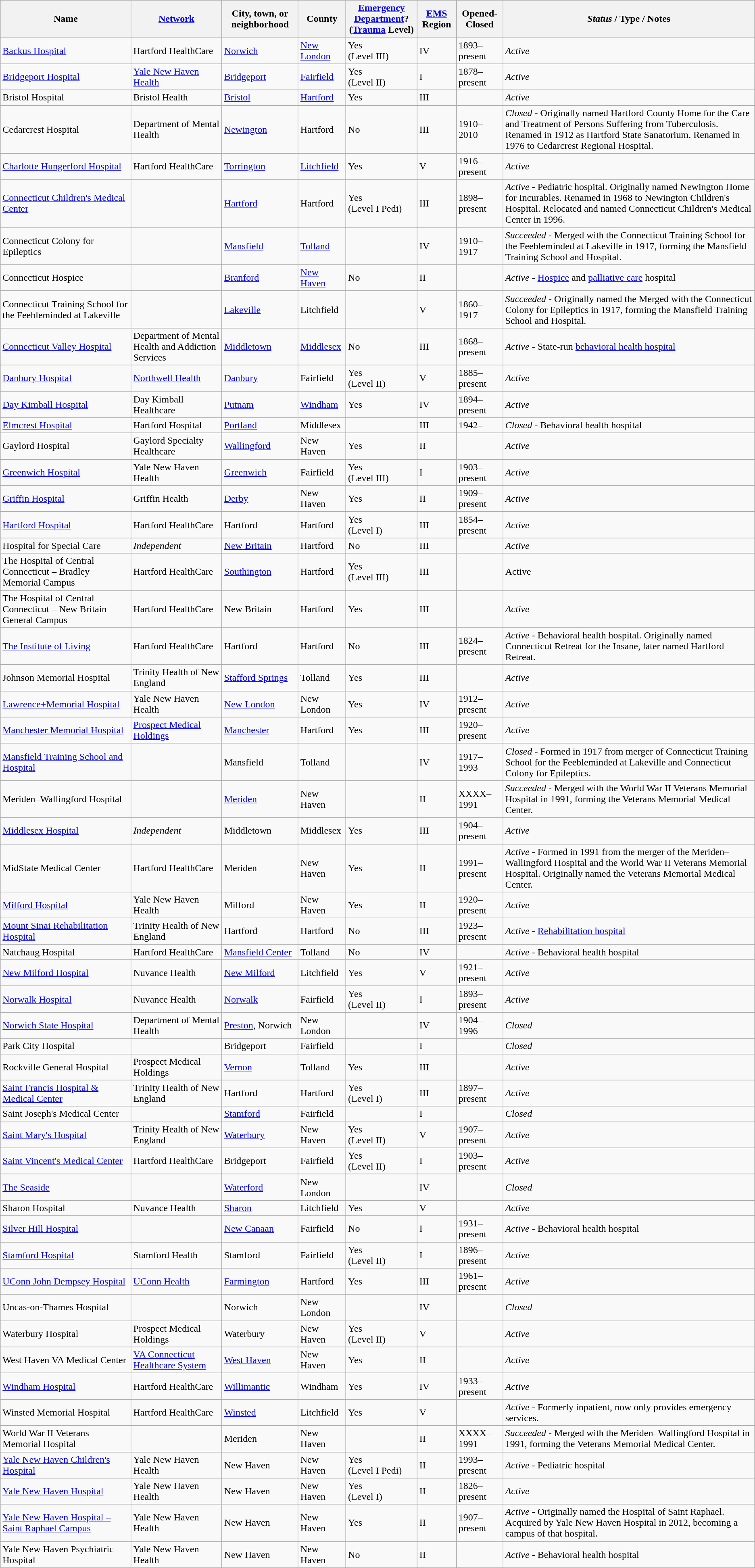<table class="wikitable sortable sticky-header">
<tr>
<th>Name</th>
<th><a href='#'>Network</a></th>
<th>City, town, or neighborhood</th>
<th>County</th>
<th><a href='#'>Emergency Department</a>?<br>(<a href='#'>Trauma</a> Level)</th>
<th><a href='#'>EMS</a> Region</th>
<th>Opened-Closed</th>
<th><em>Status</em> / Type / Notes</th>
</tr>
<tr>
<td><a href='#'>Backus Hospital</a></td>
<td>Hartford HealthCare</td>
<td><a href='#'>Norwich</a></td>
<td><a href='#'>New London</a></td>
<td>Yes<br>(Level III)</td>
<td>IV</td>
<td>1893–present</td>
<td><em>Active</em></td>
</tr>
<tr>
<td><a href='#'>Bridgeport Hospital</a></td>
<td><a href='#'>Yale New Haven Health</a></td>
<td><a href='#'>Bridgeport</a></td>
<td><a href='#'>Fairfield</a></td>
<td>Yes<br>(Level II)</td>
<td>I</td>
<td>1878–present</td>
<td><em>Active</em></td>
</tr>
<tr>
<td>Bristol Hospital</td>
<td>Bristol Health</td>
<td><a href='#'>Bristol</a></td>
<td><a href='#'>Hartford</a></td>
<td>Yes</td>
<td>III</td>
<td></td>
<td><em>Active</em></td>
</tr>
<tr>
<td>Cedarcrest Hospital</td>
<td>Department of Mental Health</td>
<td><a href='#'>Newington</a></td>
<td>Hartford</td>
<td>No</td>
<td>III</td>
<td>1910–2010</td>
<td><em>Closed</em> - Originally named Hartford County Home for the Care and Treatment of Persons Suffering from Tuberculosis. Renamed in 1912 as Hartford State Sanatorium. Renamed in 1976 to Cedarcrest Regional Hospital.</td>
</tr>
<tr>
<td><a href='#'>Charlotte Hungerford Hospital</a></td>
<td>Hartford HealthCare</td>
<td><a href='#'>Torrington</a></td>
<td><a href='#'>Litchfield</a></td>
<td>Yes</td>
<td>V</td>
<td>1916–present</td>
<td><em>Active</em></td>
</tr>
<tr>
<td><a href='#'>Connecticut Children's Medical Center</a></td>
<td></td>
<td><a href='#'>Hartford</a></td>
<td>Hartford</td>
<td>Yes<br>(Level I Pedi)</td>
<td>III</td>
<td>1898–present</td>
<td><em>Active</em> - Pediatric hospital. Originally named Newington Home for Incurables. Renamed in 1968 to Newington Children's Hospital. Relocated and named Connecticut Children's Medical Center in 1996.</td>
</tr>
<tr>
<td>Connecticut Colony for Epileptics</td>
<td></td>
<td><a href='#'>Mansfield</a></td>
<td><a href='#'>Tolland</a></td>
<td></td>
<td>IV</td>
<td>1910–1917</td>
<td><em>Succeeded</em> - Merged with the Connecticut Training School for the Feebleminded at Lakeville in 1917, forming the Mansfield Training School and Hospital.</td>
</tr>
<tr>
<td>Connecticut Hospice</td>
<td></td>
<td><a href='#'>Branford</a></td>
<td><a href='#'>New Haven</a></td>
<td>No</td>
<td>II</td>
<td></td>
<td><em>Active</em> - <a href='#'>Hospice</a> and <a href='#'>palliative care</a> hospital</td>
</tr>
<tr>
<td>Connecticut Training School for the Feebleminded at Lakeville</td>
<td></td>
<td><a href='#'>Lakeville</a></td>
<td>Litchfield</td>
<td></td>
<td>V</td>
<td>1860–1917</td>
<td><em>Succeeded</em> - Originally named the Merged with the Connecticut Colony for Epileptics in 1917, forming the Mansfield Training School and Hospital.</td>
</tr>
<tr>
<td><a href='#'>Connecticut Valley Hospital</a></td>
<td>Department of Mental Health and Addiction Services</td>
<td><a href='#'>Middletown</a></td>
<td><a href='#'>Middlesex</a></td>
<td>No</td>
<td>III</td>
<td>1868–present</td>
<td><em>Active</em> - State-run <a href='#'>behavioral health hospital</a></td>
</tr>
<tr>
<td><a href='#'>Danbury Hospital</a></td>
<td><a href='#'>Northwell Health</a></td>
<td><a href='#'>Danbury</a></td>
<td>Fairfield</td>
<td>Yes<br>(Level II)</td>
<td>V</td>
<td>1885–present</td>
<td><em>Active</em></td>
</tr>
<tr>
<td><a href='#'>Day Kimball Hospital</a></td>
<td>Day Kimball Healthcare</td>
<td><a href='#'>Putnam</a></td>
<td><a href='#'>Windham</a></td>
<td>Yes</td>
<td>IV</td>
<td>1894–present</td>
<td><em>Active</em></td>
</tr>
<tr>
<td><a href='#'>Elmcrest Hospital</a></td>
<td>Hartford Hospital</td>
<td><a href='#'>Portland</a></td>
<td>Middlesex</td>
<td></td>
<td>III</td>
<td>1942–</td>
<td><em>Closed</em> - Behavioral health hospital</td>
</tr>
<tr>
<td>Gaylord Hospital</td>
<td>Gaylord Specialty Healthcare</td>
<td><a href='#'>Wallingford</a></td>
<td>New Haven</td>
<td>Yes</td>
<td>II</td>
<td></td>
<td><em>Active</em></td>
</tr>
<tr>
<td><a href='#'>Greenwich Hospital</a></td>
<td>Yale New Haven Health</td>
<td><a href='#'>Greenwich</a></td>
<td>Fairfield</td>
<td>Yes<br>(Level III)</td>
<td>I</td>
<td>1903–present</td>
<td><em>Active</em></td>
</tr>
<tr>
<td><a href='#'>Griffin Hospital</a></td>
<td>Griffin Health</td>
<td><a href='#'>Derby</a></td>
<td>New Haven</td>
<td>Yes</td>
<td>II</td>
<td>1909–present</td>
<td><em>Active</em></td>
</tr>
<tr>
<td><a href='#'>Hartford Hospital</a></td>
<td>Hartford HealthCare</td>
<td>Hartford</td>
<td>Hartford</td>
<td>Yes<br>(Level I)</td>
<td>III</td>
<td>1854–present</td>
<td><em>Active</em></td>
</tr>
<tr>
<td>Hospital for Special Care</td>
<td><em>Independent</em></td>
<td><a href='#'>New Britain</a></td>
<td>Hartford</td>
<td>No</td>
<td>III</td>
<td></td>
<td><em>Active</em></td>
</tr>
<tr>
<td>The Hospital of Central Connecticut – Bradley Memorial Campus</td>
<td>Hartford HealthCare</td>
<td><a href='#'>Southington</a></td>
<td>Hartford</td>
<td>Yes<br>(Level III)</td>
<td>III</td>
<td></td>
<td>Active</td>
</tr>
<tr>
<td>The Hospital of Central Connecticut – New Britain General Campus</td>
<td>Hartford HealthCare</td>
<td>New Britain</td>
<td>Hartford</td>
<td>Yes</td>
<td>III</td>
<td></td>
<td><em>Active</em></td>
</tr>
<tr>
<td><a href='#'>The Institute of Living</a></td>
<td>Hartford HealthCare</td>
<td>Hartford</td>
<td>Hartford</td>
<td>No</td>
<td>III</td>
<td>1824–present</td>
<td><em>Active</em> - Behavioral health hospital. Originally named Connecticut Retreat for the Insane, later named Hartford Retreat.</td>
</tr>
<tr>
<td>Johnson Memorial Hospital</td>
<td>Trinity Health of New England</td>
<td><a href='#'>Stafford Springs</a></td>
<td>Tolland</td>
<td>Yes</td>
<td>III</td>
<td></td>
<td><em>Active</em></td>
</tr>
<tr>
<td><a href='#'>Lawrence+Memorial Hospital</a></td>
<td>Yale New Haven Health</td>
<td><a href='#'>New London</a></td>
<td>New London</td>
<td>Yes</td>
<td>IV</td>
<td>1912–present</td>
<td><em>Active</em></td>
</tr>
<tr>
<td><a href='#'>Manchester Memorial Hospital</a></td>
<td><a href='#'>Prospect Medical Holdings</a></td>
<td><a href='#'>Manchester</a></td>
<td>Hartford</td>
<td>Yes</td>
<td>III</td>
<td>1920–present</td>
<td><em>Active</em></td>
</tr>
<tr>
<td><a href='#'>Mansfield Training School and Hospital</a></td>
<td></td>
<td>Mansfield</td>
<td>Tolland</td>
<td></td>
<td>IV</td>
<td>1917–1993</td>
<td><em>Closed</em> - Formed in 1917 from merger of Connecticut Training School for the Feebleminded at Lakeville and Connecticut Colony for Epileptics.</td>
</tr>
<tr>
<td>Meriden–Wallingford Hospital</td>
<td></td>
<td><a href='#'>Meriden</a></td>
<td>New Haven</td>
<td></td>
<td>II</td>
<td>XXXX–1991</td>
<td><em>Succeeded</em> - Merged with the World War II Veterans Memorial Hospital in 1991, forming the Veterans Memorial Medical Center.</td>
</tr>
<tr>
<td><a href='#'>Middlesex Hospital</a></td>
<td><em>Independent</em></td>
<td>Middletown</td>
<td>Middlesex</td>
<td>Yes</td>
<td>III</td>
<td>1904–present</td>
<td><em>Active</em></td>
</tr>
<tr>
<td>MidState Medical Center</td>
<td>Hartford HealthCare</td>
<td>Meriden</td>
<td>New Haven</td>
<td>Yes</td>
<td>II</td>
<td>1991–present</td>
<td><em>Active</em> - Formed in 1991 from the merger of the Meriden–Wallingford Hospital and the World War II Veterans Memorial Hospital. Originally named the Veterans Memorial Medical Center.</td>
</tr>
<tr>
<td><a href='#'>Milford Hospital</a></td>
<td>Yale New Haven Health</td>
<td>Milford</td>
<td>New Haven</td>
<td>Yes</td>
<td>II</td>
<td>1920–present</td>
<td><em>Active</em></td>
</tr>
<tr>
<td><a href='#'>Mount Sinai Rehabilitation Hospital</a></td>
<td>Trinity Health of New England</td>
<td>Hartford</td>
<td>Hartford</td>
<td>No</td>
<td>III</td>
<td>1923–present</td>
<td><em>Active</em> - <a href='#'>Rehabilitation hospital</a></td>
</tr>
<tr>
<td>Natchaug Hospital</td>
<td>Hartford HealthCare</td>
<td><a href='#'>Mansfield Center</a></td>
<td>Tolland</td>
<td>No</td>
<td>IV</td>
<td></td>
<td><em>Active</em> - Behavioral health hospital</td>
</tr>
<tr>
<td><a href='#'>New Milford Hospital</a></td>
<td>Nuvance Health</td>
<td><a href='#'>New Milford</a></td>
<td>Litchfield</td>
<td>Yes</td>
<td>V</td>
<td>1921–present</td>
<td><em>Active</em></td>
</tr>
<tr>
<td><a href='#'>Norwalk Hospital</a></td>
<td>Nuvance Health</td>
<td><a href='#'>Norwalk</a></td>
<td>Fairfield</td>
<td>Yes<br>(Level II)</td>
<td>I</td>
<td>1893–present</td>
<td><em>Active</em></td>
</tr>
<tr>
<td><a href='#'>Norwich State Hospital</a></td>
<td>Department of Mental Health</td>
<td><a href='#'>Preston</a>, Norwich</td>
<td>New London</td>
<td></td>
<td>IV</td>
<td>1904–1996</td>
<td><em>Closed</em></td>
</tr>
<tr>
<td>Park City Hospital</td>
<td></td>
<td>Bridgeport</td>
<td>Fairfield</td>
<td></td>
<td>I</td>
<td></td>
<td><em>Closed</em></td>
</tr>
<tr>
<td>Rockville General Hospital</td>
<td>Prospect Medical Holdings</td>
<td><a href='#'>Vernon</a></td>
<td>Tolland</td>
<td>Yes</td>
<td>III</td>
<td></td>
<td><em>Active</em></td>
</tr>
<tr>
<td><a href='#'>Saint Francis Hospital & Medical Center</a></td>
<td>Trinity Health of New England</td>
<td>Hartford</td>
<td>Hartford</td>
<td>Yes<br>(Level I)</td>
<td>III</td>
<td>1897–present</td>
<td><em>Active</em></td>
</tr>
<tr>
<td>Saint Joseph's Medical Center</td>
<td></td>
<td><a href='#'>Stamford</a></td>
<td>Fairfield</td>
<td></td>
<td>I</td>
<td></td>
<td><em>Closed</em></td>
</tr>
<tr>
<td><a href='#'>Saint Mary's Hospital</a></td>
<td>Trinity Health of New England</td>
<td><a href='#'>Waterbury</a></td>
<td>New Haven</td>
<td>Yes<br>(Level II)</td>
<td>V</td>
<td>1907–present</td>
<td><em>Active</em></td>
</tr>
<tr>
<td><a href='#'>Saint Vincent's Medical Center</a></td>
<td>Hartford HealthCare</td>
<td>Bridgeport</td>
<td>Fairfield</td>
<td>Yes<br>(Level II)</td>
<td>I</td>
<td>1903–present</td>
<td><em>Active</em></td>
</tr>
<tr>
<td><a href='#'>The Seaside</a></td>
<td></td>
<td><a href='#'>Waterford</a></td>
<td>New London</td>
<td></td>
<td>IV</td>
<td></td>
<td><em>Closed</em></td>
</tr>
<tr>
<td>Sharon Hospital</td>
<td>Nuvance Health</td>
<td><a href='#'>Sharon</a></td>
<td>Litchfield</td>
<td>Yes</td>
<td>V</td>
<td></td>
<td><em>Active</em></td>
</tr>
<tr>
<td><a href='#'>Silver Hill Hospital</a></td>
<td></td>
<td><a href='#'>New Canaan</a></td>
<td>Fairfield</td>
<td>No</td>
<td>I</td>
<td>1931–present</td>
<td><em>Active</em> - Behavioral health hospital</td>
</tr>
<tr>
<td><a href='#'>Stamford Hospital</a></td>
<td>Stamford Health</td>
<td>Stamford</td>
<td>Fairfield</td>
<td>Yes<br>(Level II)</td>
<td>I</td>
<td>1896–present</td>
<td><em>Active</em></td>
</tr>
<tr>
<td><a href='#'>UConn John Dempsey Hospital</a></td>
<td><a href='#'>UConn Health</a></td>
<td><a href='#'>Farmington</a></td>
<td>Hartford</td>
<td>Yes</td>
<td>III</td>
<td>1961–present</td>
<td><em>Active</em></td>
</tr>
<tr>
<td>Uncas-on-Thames Hospital</td>
<td></td>
<td>Norwich</td>
<td>New London</td>
<td></td>
<td>IV</td>
<td></td>
<td><em>Closed</em></td>
</tr>
<tr>
<td>Waterbury Hospital</td>
<td>Prospect Medical Holdings</td>
<td>Waterbury</td>
<td>New Haven</td>
<td>Yes<br>(Level II)</td>
<td>V</td>
<td></td>
<td><em>Active</em></td>
</tr>
<tr>
<td>West Haven VA Medical Center</td>
<td><a href='#'>VA Connecticut Healthcare System</a></td>
<td><a href='#'>West Haven</a></td>
<td>New Haven</td>
<td>Yes</td>
<td>II</td>
<td></td>
<td><em>Active</em></td>
</tr>
<tr>
<td><a href='#'>Windham Hospital</a></td>
<td>Hartford HealthCare</td>
<td><a href='#'>Willimantic</a></td>
<td>Windham</td>
<td>Yes</td>
<td>IV</td>
<td>1933–present</td>
<td><em>Active</em></td>
</tr>
<tr>
<td>Winsted Memorial Hospital</td>
<td>Hartford HealthCare</td>
<td><a href='#'>Winsted</a></td>
<td>Litchfield</td>
<td>Yes</td>
<td>V</td>
<td></td>
<td><em>Active</em> - Formerly inpatient, now only provides emergency services.</td>
</tr>
<tr>
<td>World War II Veterans Memorial Hospital</td>
<td></td>
<td>Meriden</td>
<td>New Haven</td>
<td></td>
<td>II</td>
<td>XXXX–1991</td>
<td><em>Succeeded</em> - Merged with the Meriden–Wallingford Hospital in 1991, forming the Veterans Memorial Medical Center.</td>
</tr>
<tr>
<td><a href='#'>Yale New Haven Children's Hospital</a></td>
<td>Yale New Haven Health</td>
<td>New Haven</td>
<td>New Haven</td>
<td>Yes<br>(Level I Pedi)</td>
<td>II</td>
<td>1993–present</td>
<td><em>Active</em> - Pediatric hospital</td>
</tr>
<tr>
<td><a href='#'>Yale New Haven Hospital</a></td>
<td>Yale New Haven Health</td>
<td>New Haven</td>
<td>New Haven</td>
<td>Yes<br>(Level I)</td>
<td>II</td>
<td>1826–present</td>
<td><em>Active</em></td>
</tr>
<tr>
<td><a href='#'>Yale New Haven Hospital – Saint Raphael Campus</a></td>
<td>Yale New Haven Health</td>
<td>New Haven</td>
<td>New Haven</td>
<td>Yes</td>
<td>II</td>
<td>1907–present</td>
<td><em>Active</em> - Originally named the Hospital of Saint Raphael. Acquired by Yale New Haven Hospital in 2012, becoming a campus of that hospital.</td>
</tr>
<tr>
<td>Yale New Haven Psychiatric Hospital</td>
<td>Yale New Haven Health</td>
<td>New Haven</td>
<td>New Haven</td>
<td>No</td>
<td>II</td>
<td></td>
<td><em>Active</em> - Behavioral health hospital</td>
</tr>
</table>
